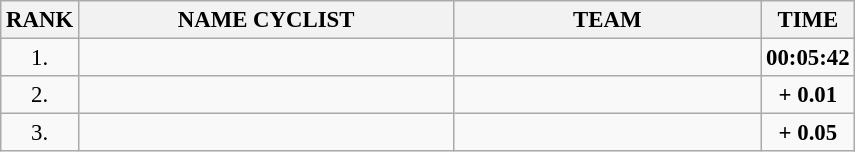<table class="wikitable" style="font-size:95%;">
<tr>
<th>RANK</th>
<th align="left" style="width: 16em">NAME CYCLIST</th>
<th align="left" style="width: 13em">TEAM</th>
<th>TIME</th>
</tr>
<tr>
<td align="center">1.</td>
<td></td>
<td></td>
<td align="center"><strong>00:05:42</strong></td>
</tr>
<tr>
<td align="center">2.</td>
<td></td>
<td></td>
<td align="center"><strong>+ 0.01</strong></td>
</tr>
<tr>
<td align="center">3.</td>
<td></td>
<td></td>
<td align="center"><strong>+ 0.05</strong></td>
</tr>
</table>
